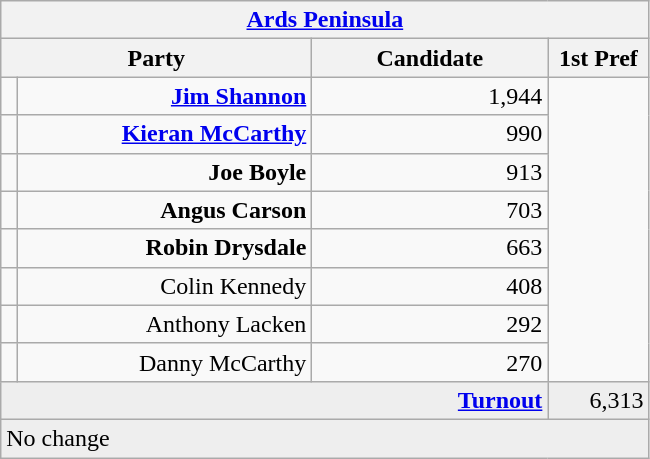<table class="wikitable">
<tr>
<th colspan="4" align="center"><a href='#'>Ards Peninsula</a></th>
</tr>
<tr>
<th colspan="2" align="center" width=200>Party</th>
<th width=150>Candidate</th>
<th width=60>1st Pref</th>
</tr>
<tr>
<td></td>
<td align="right"><strong><a href='#'>Jim Shannon</a></strong></td>
<td align="right">1,944</td>
</tr>
<tr>
<td></td>
<td align="right"><strong><a href='#'>Kieran McCarthy</a></strong></td>
<td align="right">990</td>
</tr>
<tr>
<td></td>
<td align="right"><strong>Joe Boyle</strong></td>
<td align="right">913</td>
</tr>
<tr>
<td></td>
<td align="right"><strong>Angus Carson</strong></td>
<td align="right">703</td>
</tr>
<tr>
<td></td>
<td align="right"><strong>Robin Drysdale</strong></td>
<td align="right">663</td>
</tr>
<tr>
<td></td>
<td align="right">Colin Kennedy</td>
<td align="right">408</td>
</tr>
<tr>
<td></td>
<td align="right">Anthony Lacken</td>
<td align="right">292</td>
</tr>
<tr>
<td></td>
<td align="right">Danny McCarthy</td>
<td align="right">270</td>
</tr>
<tr bgcolor="EEEEEE">
<td colspan=3 align="right"><strong><a href='#'>Turnout</a></strong></td>
<td align="right">6,313</td>
</tr>
<tr>
<td colspan=4 bgcolor="EEEEEE">No change</td>
</tr>
</table>
